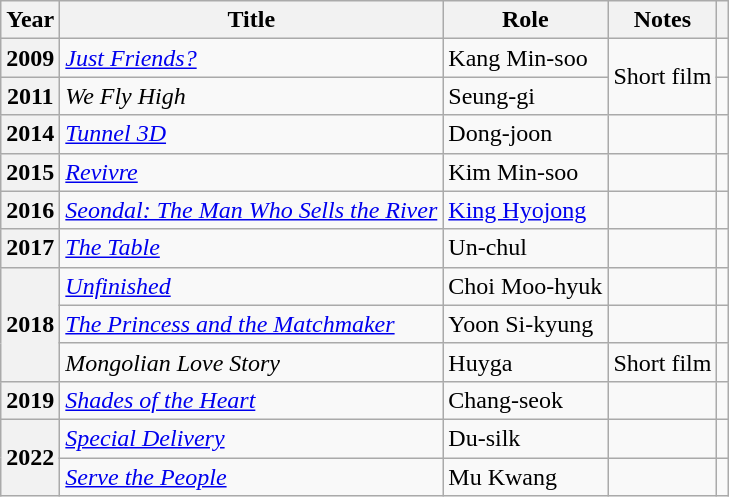<table class="wikitable plainrowheaders sortable">
<tr>
<th scope="col">Year</th>
<th scope="col">Title</th>
<th scope="col">Role</th>
<th scope="col">Notes</th>
<th scope="col" class="unsortable"></th>
</tr>
<tr>
<th scope="row">2009</th>
<td><em><a href='#'>Just Friends?</a></em></td>
<td>Kang Min-soo</td>
<td rowspan="2">Short film</td>
<td style="text-align:center"></td>
</tr>
<tr>
<th scope="row">2011</th>
<td><em>We Fly High</em></td>
<td>Seung-gi</td>
<td style="text-align:center"></td>
</tr>
<tr>
<th scope="row">2014</th>
<td><em><a href='#'>Tunnel 3D</a></em></td>
<td>Dong-joon</td>
<td></td>
<td style="text-align:center"></td>
</tr>
<tr>
<th scope="row">2015</th>
<td><em><a href='#'>Revivre</a></em></td>
<td>Kim Min-soo</td>
<td></td>
<td style="text-align:center"></td>
</tr>
<tr>
<th scope="row">2016</th>
<td><em><a href='#'>Seondal: The Man Who Sells the River</a></em></td>
<td><a href='#'>King Hyojong</a></td>
<td></td>
<td style="text-align:center"></td>
</tr>
<tr>
<th scope="row">2017</th>
<td><em><a href='#'>The Table</a></em></td>
<td>Un-chul</td>
<td></td>
<td style="text-align:center"></td>
</tr>
<tr>
<th scope="row" rowspan="3">2018</th>
<td><em><a href='#'>Unfinished</a></em></td>
<td>Choi Moo-hyuk</td>
<td></td>
<td style="text-align:center"></td>
</tr>
<tr>
<td><em><a href='#'>The Princess and the Matchmaker</a></em></td>
<td>Yoon Si-kyung</td>
<td></td>
<td style="text-align:center"></td>
</tr>
<tr>
<td><em>Mongolian Love Story</em></td>
<td>Huyga</td>
<td>Short film</td>
<td style="text-align:center"></td>
</tr>
<tr>
<th scope="row">2019</th>
<td><em><a href='#'>Shades of the Heart</a></em></td>
<td>Chang-seok</td>
<td></td>
<td style="text-align:center"></td>
</tr>
<tr>
<th scope="row" rowspan="2">2022</th>
<td><em><a href='#'>Special Delivery</a></em></td>
<td>Du-silk</td>
<td></td>
<td style="text-align:center"></td>
</tr>
<tr>
<td><em><a href='#'>Serve the People</a></em></td>
<td>Mu Kwang</td>
<td></td>
<td style="text-align:center"></td>
</tr>
</table>
